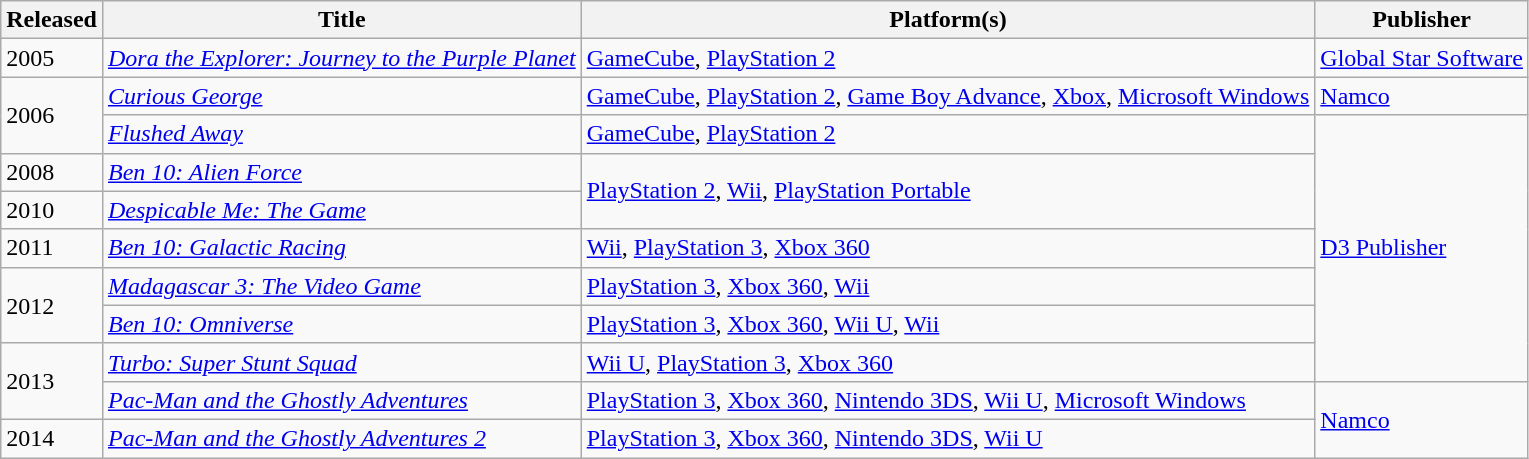<table class="wikitable">
<tr>
<th>Released</th>
<th>Title</th>
<th>Platform(s)</th>
<th>Publisher</th>
</tr>
<tr>
<td>2005</td>
<td><em><a href='#'>Dora the Explorer: Journey to the Purple Planet</a></em></td>
<td><a href='#'>GameCube</a>, <a href='#'>PlayStation 2</a></td>
<td><a href='#'>Global Star Software</a></td>
</tr>
<tr>
<td rowspan="2">2006</td>
<td><em><a href='#'>Curious George</a></em></td>
<td><a href='#'>GameCube</a>, <a href='#'>PlayStation 2</a>, <a href='#'>Game Boy Advance</a>, <a href='#'>Xbox</a>, <a href='#'>Microsoft Windows</a></td>
<td><a href='#'>Namco</a></td>
</tr>
<tr>
<td><em><a href='#'>Flushed Away</a></em></td>
<td><a href='#'>GameCube</a>, <a href='#'>PlayStation 2</a></td>
<td rowspan="7"><a href='#'>D3 Publisher</a></td>
</tr>
<tr>
<td>2008</td>
<td><em><a href='#'>Ben 10: Alien Force</a></em></td>
<td rowspan="2"><a href='#'>PlayStation 2</a>, <a href='#'>Wii</a>, <a href='#'>PlayStation Portable</a></td>
</tr>
<tr>
<td>2010</td>
<td><em><a href='#'>Despicable Me: The Game</a></em></td>
</tr>
<tr>
<td>2011</td>
<td><em><a href='#'>Ben 10: Galactic Racing</a></em></td>
<td><a href='#'>Wii</a>, <a href='#'>PlayStation 3</a>, <a href='#'>Xbox 360</a></td>
</tr>
<tr>
<td rowspan="2">2012</td>
<td><em><a href='#'>Madagascar 3: The Video Game</a></em></td>
<td><a href='#'>PlayStation 3</a>, <a href='#'>Xbox 360</a>, <a href='#'>Wii</a></td>
</tr>
<tr>
<td><em><a href='#'>Ben 10: Omniverse</a></em></td>
<td><a href='#'>PlayStation 3</a>, <a href='#'>Xbox 360</a>, <a href='#'>Wii U</a>, <a href='#'>Wii</a></td>
</tr>
<tr>
<td rowspan="2">2013</td>
<td><em><a href='#'>Turbo: Super Stunt Squad</a></em></td>
<td><a href='#'>Wii U</a>, <a href='#'>PlayStation 3</a>, <a href='#'>Xbox 360</a></td>
</tr>
<tr>
<td><em><a href='#'>Pac-Man and the Ghostly Adventures</a></em></td>
<td><a href='#'>PlayStation 3</a>, <a href='#'>Xbox 360</a>, <a href='#'>Nintendo 3DS</a>, <a href='#'>Wii U</a>, <a href='#'>Microsoft Windows</a></td>
<td rowspan="2"><a href='#'>Namco</a></td>
</tr>
<tr>
<td>2014</td>
<td><em><a href='#'>Pac-Man and the Ghostly Adventures 2</a></em></td>
<td><a href='#'>PlayStation 3</a>, <a href='#'>Xbox 360</a>, <a href='#'>Nintendo 3DS</a>, <a href='#'>Wii U</a></td>
</tr>
</table>
